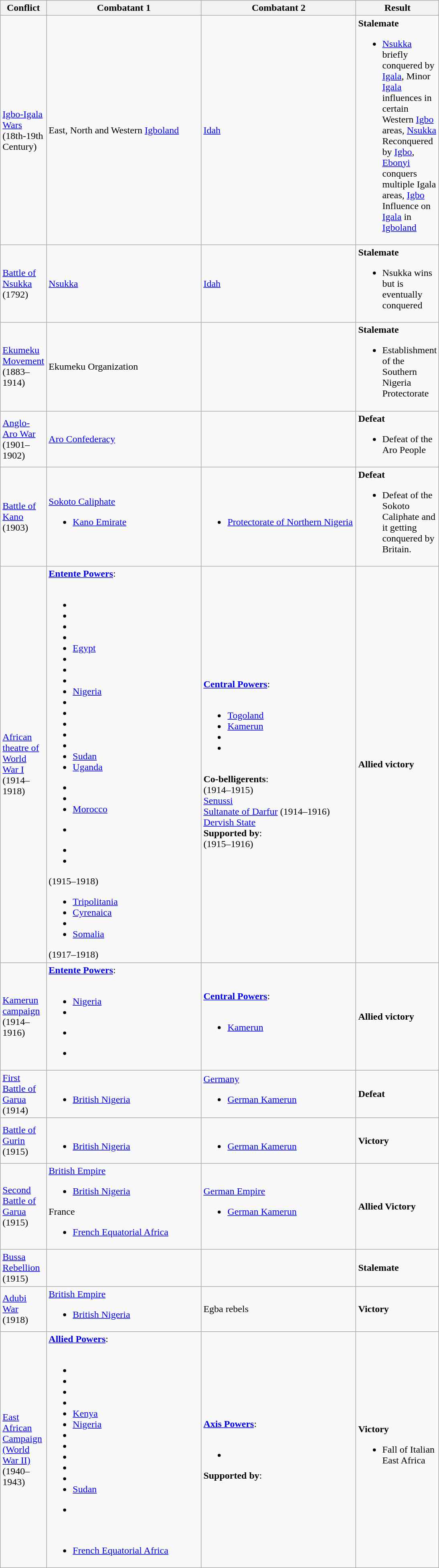<table class="wikitable sortable" style="text-align:left">
<tr>
<th width="50px"><strong>Conflict</strong></th>
<th width="250px"><strong>Combatant 1</strong></th>
<th width="250px"><strong>Combatant 2</strong></th>
<th width="75px"><strong>Result</strong></th>
</tr>
<tr>
<td><a href='#'>Igbo-Igala Wars</a><br>(18th-19th Century)</td>
<td>East, North and Western <a href='#'>Igboland</a></td>
<td><a href='#'>Idah</a></td>
<td><strong>Stalemate</strong><br><ul><li><a href='#'>Nsukka</a> briefly conquered by <a href='#'>Igala</a>, Minor <a href='#'>Igala</a> influences in certain Western <a href='#'>Igbo</a> areas, <a href='#'>Nsukka</a> Reconquered by <a href='#'>Igbo</a>, <a href='#'>Ebonyi</a> conquers multiple Igala areas, <a href='#'>Igbo</a> Influence on <a href='#'>Igala</a> in <a href='#'>Igboland</a></li></ul></td>
</tr>
<tr>
<td><a href='#'>Battle of Nsukka</a><br>(1792)</td>
<td><a href='#'>Nsukka</a></td>
<td><a href='#'>Idah</a></td>
<td><strong>Stalemate</strong><br><ul><li>Nsukka wins but is eventually conquered</li></ul></td>
</tr>
<tr>
<td><a href='#'>Ekumeku Movement</a><br>(1883–1914)</td>
<td>Ekumeku Organization</td>
<td></td>
<td><strong>Stalemate</strong><br><ul><li>Establishment of the Southern Nigeria Protectorate</li></ul></td>
</tr>
<tr>
<td><a href='#'>Anglo-Aro War</a><br>(1901–1902)</td>
<td> <a href='#'>Aro Confederacy</a></td>
<td></td>
<td><strong>Defeat</strong><br><ul><li>Defeat of the Aro People</li></ul></td>
</tr>
<tr>
<td><a href='#'>Battle of Kano</a><br>(1903)</td>
<td> <a href='#'>Sokoto Caliphate</a><br><ul><li> <a href='#'>Kano Emirate</a></li></ul></td>
<td><br><ul><li> <a href='#'>Protectorate of Northern Nigeria</a></li></ul></td>
<td><strong>Defeat</strong><br><ul><li>Defeat of the Sokoto Caliphate and it getting conquered by Britain.</li></ul></td>
</tr>
<tr>
<td><a href='#'>African theatre of World War I</a><br>(1914–1918)</td>
<td><strong><a href='#'>Entente Powers</a></strong>:<br><br><ul><li></li><li></li><li></li><li></li><li> <a href='#'>Egypt</a></li><li></li><li></li><li></li><li> <a href='#'>Nigeria</a></li><li></li><li></li><li></li><li></li><li></li><li> <a href='#'>Sudan</a></li><li> <a href='#'>Uganda</a></li></ul><ul><li></li><li></li><li> <a href='#'>Morocco</a></li></ul><ul><li></li></ul><ul><li></li><li></li></ul> (1915–1918)<ul><li> <a href='#'>Tripolitania</a></li><li> <a href='#'>Cyrenaica</a></li><li></li><li> <a href='#'>Somalia</a></li></ul> (1917–1918)</td>
<td><strong><a href='#'>Central Powers</a></strong>:<br><br><ul><li> <a href='#'>Togoland</a></li><li> <a href='#'>Kamerun</a></li><li></li><li></li></ul><br>
<strong>Co-belligerents</strong>:<br>
 (1914–1915)<br>
 <a href='#'>Senussi</a><br>
 <a href='#'>Sultanate of Darfur</a> (1914–1916)<br>
 <a href='#'>Dervish State</a><br>
<strong>Supported by</strong>:<br>
 (1915–1916)</td>
<td><strong>Allied victory</strong></td>
</tr>
<tr>
<td><a href='#'>Kamerun campaign</a><br>(1914–1916)</td>
<td><strong><a href='#'>Entente Powers</a></strong>:<br><br><ul><li> <a href='#'>Nigeria</a></li><li></li></ul><ul><li></li></ul><ul><li></li></ul></td>
<td><strong><a href='#'>Central Powers</a></strong>:<br><br><ul><li> <a href='#'>Kamerun</a></li></ul></td>
<td><strong>Allied victory</strong></td>
</tr>
<tr>
<td><a href='#'>First Battle of Garua</a><br>(1914)</td>
<td><br><ul><li> <a href='#'>British Nigeria</a></li></ul></td>
<td> <a href='#'>Germany</a><br><ul><li> <a href='#'>German Kamerun</a></li></ul></td>
<td><strong>Defeat</strong></td>
</tr>
<tr>
<td><a href='#'>Battle of Gurin</a><br>(1915)</td>
<td><br><ul><li> <a href='#'>British Nigeria</a></li></ul></td>
<td><br><ul><li> <a href='#'>German Kamerun</a></li></ul></td>
<td><strong>Victory</strong></td>
</tr>
<tr>
<td><a href='#'>Second Battle of Garua</a><br>(1915)</td>
<td> <a href='#'>British Empire</a><br><ul><li> <a href='#'>British Nigeria</a></li></ul> France<ul><li> <a href='#'>French Equatorial Africa</a></li></ul></td>
<td> <a href='#'>German Empire</a><br><ul><li> <a href='#'>German Kamerun</a></li></ul></td>
<td><strong>Allied Victory</strong></td>
</tr>
<tr>
<td><a href='#'>Bussa Rebellion</a><br>(1915)</td>
<td></td>
<td></td>
<td><strong>Stalemate</strong></td>
</tr>
<tr>
<td><a href='#'>Adubi War</a><br>(1918)</td>
<td> <a href='#'>British Empire</a><br><ul><li> <a href='#'>British Nigeria</a></li></ul></td>
<td>Egba rebels</td>
<td><strong>Victory</strong></td>
</tr>
<tr>
<td><a href='#'>East African Campaign (World War II)</a><br>(1940–1943)</td>
<td><strong><a href='#'>Allied Powers</a></strong>:<br><br><ul><li></li><li></li><li></li><li></li><li> <a href='#'>Kenya</a></li><li> <a href='#'>Nigeria</a></li><li></li><li></li><li></li><li></li><li></li><li> <a href='#'>Sudan</a></li></ul><ul><li></li></ul><br>
<ul><li> <a href='#'>French Equatorial Africa</a></li></ul></td>
<td><strong><a href='#'>Axis Powers</a></strong>:<br><br><ul><li></li></ul><strong>Supported by</strong>:<br>
</td>
<td><strong>Victory</strong><br><ul><li>Fall of Italian East Africa</li></ul></td>
</tr>
</table>
